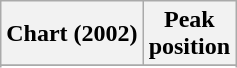<table class="wikitable sortable plainrowheaders" style="text-align:center;">
<tr>
<th scope="col">Chart (2002)</th>
<th scope="col">Peak<br>position</th>
</tr>
<tr>
</tr>
<tr>
</tr>
</table>
